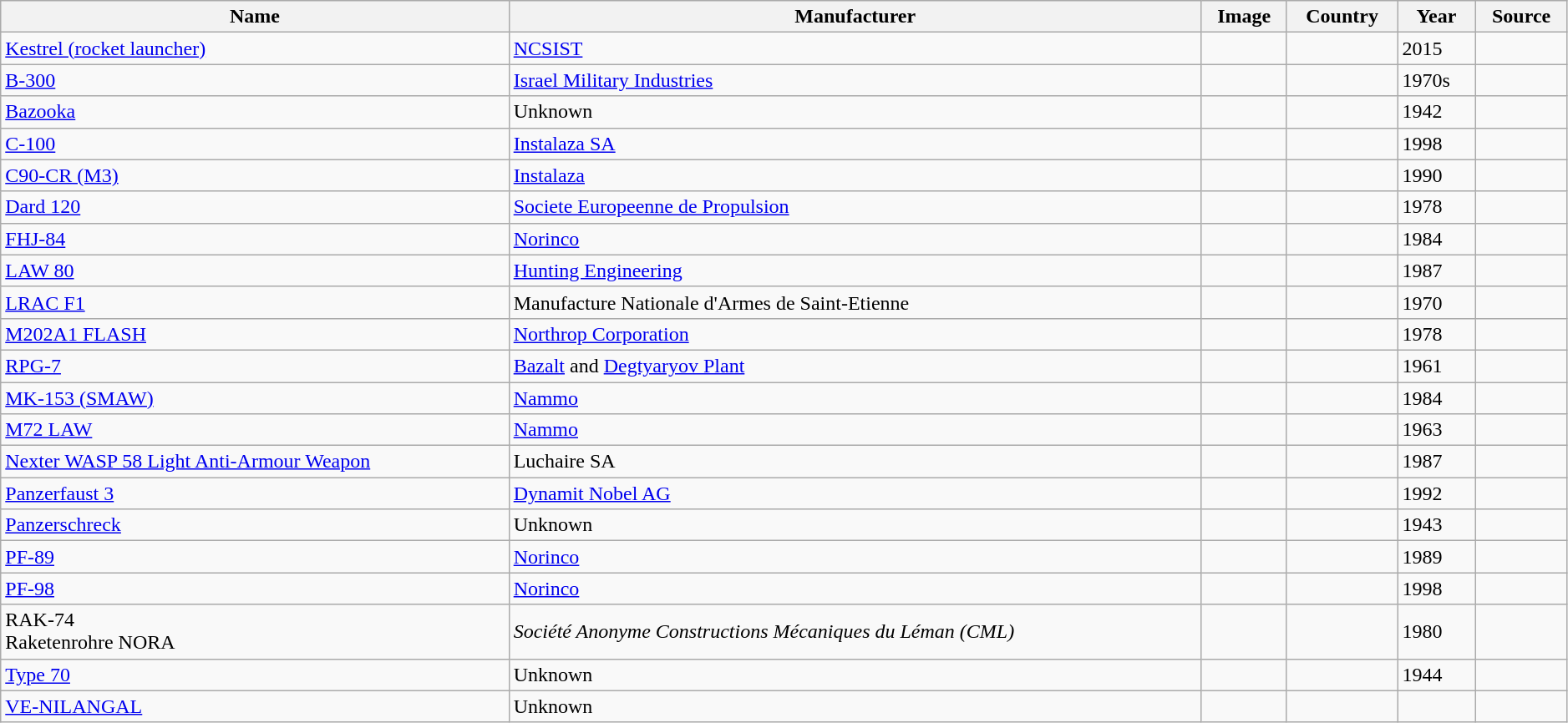<table class="wikitable sortable" style="width: 99%">
<tr>
<th>Name</th>
<th>Manufacturer</th>
<th class="unsortable">Image</th>
<th>Country</th>
<th>Year</th>
<th !class="unsortable">Source</th>
</tr>
<tr>
<td><a href='#'>Kestrel (rocket launcher)</a></td>
<td><a href='#'>NCSIST</a></td>
<td></td>
<td></td>
<td>2015</td>
<td></td>
</tr>
<tr>
<td><a href='#'>B-300</a></td>
<td><a href='#'>Israel Military Industries</a></td>
<td></td>
<td></td>
<td>1970s</td>
<td></td>
</tr>
<tr>
<td><a href='#'>Bazooka</a></td>
<td>Unknown</td>
<td></td>
<td></td>
<td>1942</td>
<td></td>
</tr>
<tr>
<td><a href='#'>C-100</a></td>
<td><a href='#'>Instalaza SA</a></td>
<td></td>
<td></td>
<td>1998</td>
<td></td>
</tr>
<tr>
<td><a href='#'>C90-CR (M3)</a></td>
<td><a href='#'>Instalaza</a></td>
<td></td>
<td></td>
<td>1990</td>
<td></td>
</tr>
<tr>
<td><a href='#'>Dard 120</a></td>
<td><a href='#'>Societe Europeenne de Propulsion</a></td>
<td></td>
<td></td>
<td>1978</td>
<td></td>
</tr>
<tr>
<td><a href='#'>FHJ-84</a></td>
<td><a href='#'>Norinco</a></td>
<td></td>
<td></td>
<td>1984</td>
<td></td>
</tr>
<tr>
<td><a href='#'>LAW 80</a></td>
<td><a href='#'>Hunting Engineering</a></td>
<td></td>
<td></td>
<td>1987</td>
<td></td>
</tr>
<tr>
<td><a href='#'>LRAC F1</a></td>
<td>Manufacture Nationale d'Armes de Saint-Etienne</td>
<td></td>
<td></td>
<td>1970</td>
<td></td>
</tr>
<tr>
<td><a href='#'>M202A1 FLASH</a></td>
<td><a href='#'>Northrop Corporation</a></td>
<td></td>
<td></td>
<td>1978</td>
<td></td>
</tr>
<tr>
<td><a href='#'>RPG-7</a></td>
<td><a href='#'>Bazalt</a> and <a href='#'>Degtyaryov Plant</a></td>
<td></td>
<td></td>
<td>1961</td>
<td></td>
</tr>
<tr>
<td><a href='#'>MK-153 (SMAW)</a></td>
<td><a href='#'>Nammo</a></td>
<td></td>
<td></td>
<td>1984</td>
<td></td>
</tr>
<tr>
<td><a href='#'>M72 LAW</a></td>
<td><a href='#'>Nammo</a></td>
<td></td>
<td></td>
<td>1963</td>
<td></td>
</tr>
<tr>
<td><a href='#'>Nexter WASP 58 Light Anti-Armour Weapon</a></td>
<td>Luchaire SA</td>
<td></td>
<td></td>
<td>1987</td>
<td></td>
</tr>
<tr>
<td><a href='#'>Panzerfaust 3</a></td>
<td><a href='#'>Dynamit Nobel AG</a></td>
<td></td>
<td></td>
<td>1992</td>
<td></td>
</tr>
<tr>
<td><a href='#'>Panzerschreck</a></td>
<td>Unknown</td>
<td></td>
<td></td>
<td>1943</td>
<td></td>
</tr>
<tr>
<td><a href='#'>PF-89</a></td>
<td><a href='#'>Norinco</a></td>
<td></td>
<td></td>
<td>1989</td>
<td></td>
</tr>
<tr>
<td><a href='#'>PF-98</a></td>
<td><a href='#'>Norinco</a></td>
<td></td>
<td></td>
<td>1998</td>
<td></td>
</tr>
<tr>
<td>RAK-74<br>Raketenrohre NORA</td>
<td><em>Société Anonyme Constructions Mécaniques du Léman (CML)</em></td>
<td></td>
<td></td>
<td>1980</td>
<td></td>
</tr>
<tr>
<td><a href='#'>Type 70</a></td>
<td>Unknown</td>
<td></td>
<td></td>
<td>1944</td>
<td></td>
</tr>
<tr>
<td><a href='#'>VE-NILANGAL</a></td>
<td>Unknown</td>
<td></td>
<td></td>
<td></td>
<td></td>
</tr>
</table>
